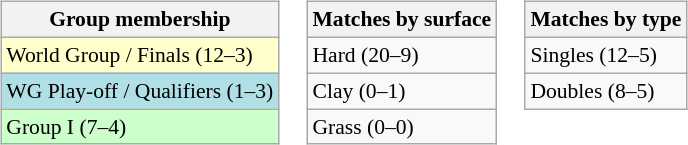<table>
<tr valign=top>
<td><br><table class="wikitable" style=font-size:90%>
<tr>
<th>Group membership</th>
</tr>
<tr bgcolor=#FFFFCC>
<td>World Group / Finals (12–3)</td>
</tr>
<tr bgcolor=#B0E0E6>
<td>WG Play-off / Qualifiers (1–3)</td>
</tr>
<tr bgcolor=#CCFFCC>
<td>Group I (7–4)</td>
</tr>
</table>
</td>
<td><br><table class="wikitable" style=font-size:90%>
<tr>
<th>Matches by surface</th>
</tr>
<tr>
<td>Hard (20–9)</td>
</tr>
<tr>
<td>Clay (0–1)</td>
</tr>
<tr>
<td>Grass (0–0)</td>
</tr>
</table>
</td>
<td><br><table class="wikitable" style=font-size:90%>
<tr>
<th>Matches by type</th>
</tr>
<tr>
<td>Singles (12–5)</td>
</tr>
<tr>
<td>Doubles (8–5)</td>
</tr>
</table>
</td>
</tr>
</table>
